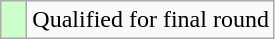<table class="wikitable">
<tr>
<td style="width:10px; background:#cfc"></td>
<td>Qualified for final round</td>
</tr>
</table>
